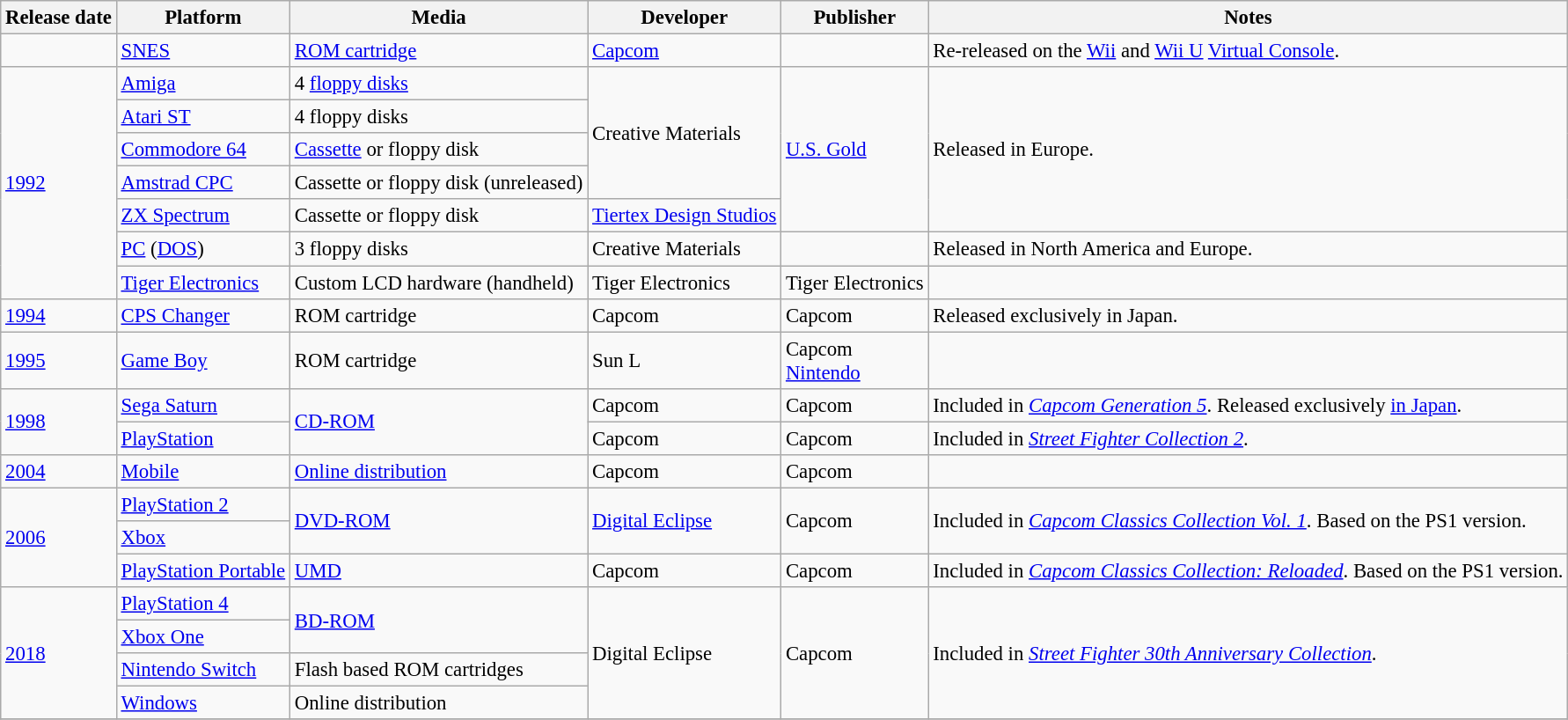<table class="wikitable sortable" style="font-size:95%;">
<tr>
<th>Release date</th>
<th>Platform</th>
<th>Media</th>
<th>Developer</th>
<th>Publisher</th>
<th>Notes</th>
</tr>
<tr>
<td></td>
<td><a href='#'>SNES</a></td>
<td><a href='#'>ROM cartridge</a></td>
<td><a href='#'>Capcom</a></td>
<td></td>
<td>Re-released on the <a href='#'>Wii</a> and <a href='#'>Wii U</a> <a href='#'>Virtual Console</a>.</td>
</tr>
<tr>
<td rowspan=7><a href='#'>1992</a></td>
<td><a href='#'>Amiga</a></td>
<td>4 <a href='#'>floppy disks</a></td>
<td rowspan=4>Creative Materials</td>
<td rowspan=5><a href='#'>U.S. Gold</a></td>
<td rowspan=5>Released in Europe.</td>
</tr>
<tr>
<td><a href='#'>Atari ST</a></td>
<td>4 floppy disks</td>
</tr>
<tr>
<td><a href='#'>Commodore 64</a></td>
<td><a href='#'>Cassette</a> or floppy disk</td>
</tr>
<tr>
<td><a href='#'>Amstrad CPC</a></td>
<td>Cassette or floppy disk (unreleased)</td>
</tr>
<tr>
<td><a href='#'>ZX Spectrum</a></td>
<td>Cassette or floppy disk</td>
<td><a href='#'>Tiertex Design Studios</a></td>
</tr>
<tr>
<td><a href='#'>PC</a> (<a href='#'>DOS</a>)</td>
<td>3 floppy disks</td>
<td>Creative Materials</td>
<td></td>
<td>Released in North America and Europe.</td>
</tr>
<tr>
<td><a href='#'>Tiger Electronics</a></td>
<td>Custom LCD hardware (handheld)</td>
<td>Tiger Electronics</td>
<td>Tiger Electronics</td>
</tr>
<tr>
<td><a href='#'>1994</a></td>
<td><a href='#'>CPS Changer</a></td>
<td>ROM cartridge</td>
<td>Capcom</td>
<td>Capcom</td>
<td>Released exclusively in Japan.</td>
</tr>
<tr>
<td><a href='#'>1995</a></td>
<td><a href='#'>Game Boy</a></td>
<td>ROM cartridge</td>
<td>Sun L</td>
<td>Capcom<br><a href='#'>Nintendo</a></td>
<td></td>
</tr>
<tr>
<td rowspan=2><a href='#'>1998</a></td>
<td><a href='#'>Sega Saturn</a></td>
<td rowspan="2"><a href='#'>CD-ROM</a></td>
<td>Capcom</td>
<td>Capcom</td>
<td>Included in <em><a href='#'>Capcom Generation 5</a></em>. Released exclusively <a href='#'>in Japan</a>.</td>
</tr>
<tr>
<td><a href='#'>PlayStation</a></td>
<td>Capcom</td>
<td>Capcom</td>
<td>Included in <em><a href='#'>Street Fighter Collection 2</a></em>.</td>
</tr>
<tr>
<td><a href='#'>2004</a></td>
<td><a href='#'>Mobile</a></td>
<td><a href='#'>Online distribution</a></td>
<td>Capcom</td>
<td>Capcom</td>
<td></td>
</tr>
<tr>
<td rowspan=3><a href='#'>2006</a></td>
<td><a href='#'>PlayStation 2</a></td>
<td rowspan=2><a href='#'>DVD-ROM</a></td>
<td rowspan=2><a href='#'>Digital Eclipse</a></td>
<td rowspan=2>Capcom</td>
<td rowspan=2>Included in <em><a href='#'>Capcom Classics Collection Vol. 1</a></em>. Based on the PS1 version.</td>
</tr>
<tr>
<td><a href='#'>Xbox</a></td>
</tr>
<tr>
<td><a href='#'>PlayStation Portable</a></td>
<td><a href='#'>UMD</a></td>
<td>Capcom</td>
<td>Capcom</td>
<td>Included in <em><a href='#'>Capcom Classics Collection: Reloaded</a></em>. Based on the PS1 version.</td>
</tr>
<tr>
<td rowspan=4><a href='#'>2018</a></td>
<td><a href='#'>PlayStation 4</a></td>
<td rowspan=2><a href='#'>BD-ROM</a></td>
<td rowspan=4>Digital Eclipse</td>
<td rowspan=4>Capcom</td>
<td rowspan=4>Included in <em><a href='#'>Street Fighter 30th Anniversary Collection</a></em>.</td>
</tr>
<tr>
<td><a href='#'>Xbox One</a></td>
</tr>
<tr>
<td><a href='#'>Nintendo Switch</a></td>
<td>Flash based ROM cartridges</td>
</tr>
<tr>
<td><a href='#'>Windows</a></td>
<td>Online distribution</td>
</tr>
<tr>
</tr>
</table>
